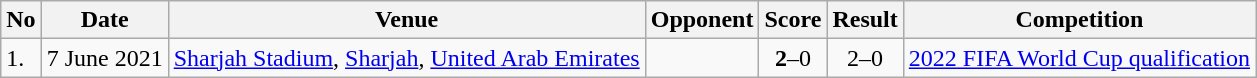<table class="wikitable sortable">
<tr>
<th>No</th>
<th>Date</th>
<th>Venue</th>
<th>Opponent</th>
<th>Score</th>
<th>Result</th>
<th>Competition</th>
</tr>
<tr>
<td>1.</td>
<td>7 June 2021</td>
<td><a href='#'>Sharjah Stadium</a>, <a href='#'>Sharjah</a>, <a href='#'>United Arab Emirates</a></td>
<td></td>
<td align="center"><strong>2</strong>–0</td>
<td align="center">2–0</td>
<td><a href='#'>2022 FIFA World Cup qualification</a></td>
</tr>
</table>
